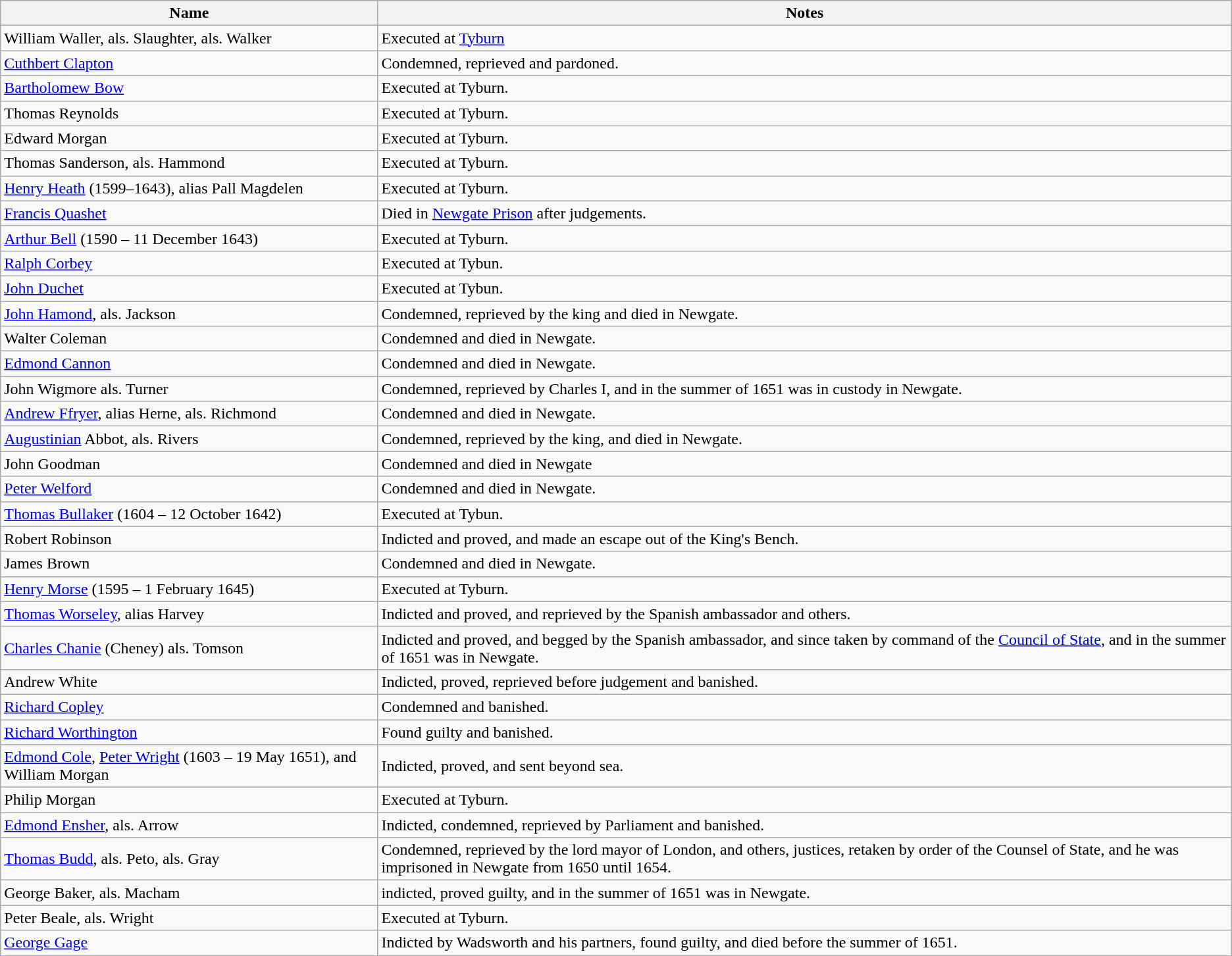<table class="wikitable">
<tr>
<th>Name</th>
<th>Notes</th>
</tr>
<tr>
<td>William Waller, als. Slaughter, als. Walker</td>
<td>Executed at <a href='#'>Tyburn</a></td>
</tr>
<tr>
<td><a href='#'>Cuthbert Clapton</a></td>
<td>Condemned, reprieved and pardoned.</td>
</tr>
<tr>
<td><a href='#'>Bartholomew Bow</a></td>
<td>Executed at Tyburn.</td>
</tr>
<tr>
<td>Thomas Reynolds</td>
<td>Executed at Tyburn.</td>
</tr>
<tr>
<td>Edward Morgan</td>
<td>Executed at Tyburn.  </td>
</tr>
<tr>
<td>Thomas Sanderson, als. Hammond</td>
<td>Executed at Tyburn.</td>
</tr>
<tr>
<td><a href='#'>Henry Heath</a> (1599–1643), alias Pall Magdelen</td>
<td>Executed at Tyburn.</td>
</tr>
<tr>
<td><a href='#'>Francis Quashet</a></td>
<td>Died in <a href='#'>Newgate Prison</a> after judgements.</td>
</tr>
<tr>
<td><a href='#'>Arthur Bell</a> (1590 – 11 December 1643)</td>
<td>Executed at Tyburn.</td>
</tr>
<tr>
<td><a href='#'>Ralph Corbey</a></td>
<td>Executed at Tybun.</td>
</tr>
<tr>
<td><a href='#'>John Duchet</a></td>
<td>Executed at Tybun.</td>
</tr>
<tr>
<td><a href='#'>John Hamond</a>, als. Jackson</td>
<td>Condemned, reprieved by the king and died in Newgate.</td>
</tr>
<tr>
<td>Walter Coleman</td>
<td>Condemned and died in Newgate.</td>
</tr>
<tr>
<td><a href='#'>Edmond Cannon</a></td>
<td>Condemned and died in Newgate.</td>
</tr>
<tr>
<td>John Wigmore als. Turner</td>
<td>Condemned, reprieved by Charles I, and in the summer of 1651 was in custody in Newgate.</td>
</tr>
<tr>
<td><a href='#'>Andrew Ffryer</a>, alias Herne, als. Richmond</td>
<td>Condemned and died in Newgate.</td>
</tr>
<tr>
<td><a href='#'>Augustinian</a> Abbot, als. Rivers</td>
<td>Condemned, reprieved by the king, and died in Newgate.</td>
</tr>
<tr>
<td>John Goodman</td>
<td>Condemned and died in Newgate</td>
</tr>
<tr>
<td><a href='#'>Peter Welford</a></td>
<td>Condemned and died in Newgate.</td>
</tr>
<tr>
<td><a href='#'>Thomas Bullaker</a> (1604 – 12 October 1642)</td>
<td>Executed at Tybun.</td>
</tr>
<tr>
<td>Robert Robinson</td>
<td>Indicted and proved, and made an escape out of the King's Bench.</td>
</tr>
<tr>
<td>James Brown</td>
<td>Condemned and died in Newgate.</td>
</tr>
<tr>
<td><a href='#'>Henry Morse</a> (1595 – 1 February 1645)</td>
<td>Executed at Tyburn.</td>
</tr>
<tr>
<td><a href='#'>Thomas Worseley</a>, alias Harvey</td>
<td>Indicted and proved, and reprieved by the Spanish ambassador and others.</td>
</tr>
<tr>
<td><a href='#'>Charles Chanie</a> (Cheney) als. Tomson</td>
<td>Indicted and proved, and begged by the Spanish ambassador, and since taken by command of the <a href='#'>Council of State</a>, and in the summer of 1651 was in Newgate.</td>
</tr>
<tr>
<td>Andrew White</td>
<td>Indicted, proved, reprieved before judgement and banished.</td>
</tr>
<tr>
<td><a href='#'>Richard Copley</a></td>
<td>Condemned and banished.</td>
</tr>
<tr>
<td><a href='#'>Richard Worthington</a></td>
<td>Found guilty and banished.</td>
</tr>
<tr>
<td><a href='#'>Edmond Cole</a>, <a href='#'>Peter Wright</a> (1603 – 19 May 1651), and William Morgan</td>
<td>Indicted, proved, and sent beyond sea.</td>
</tr>
<tr>
<td>Philip Morgan</td>
<td>Executed at Tyburn.</td>
</tr>
<tr>
<td><a href='#'>Edmond Ensher</a>, als. Arrow</td>
<td>Indicted, condemned, reprieved by Parliament and banished.</td>
</tr>
<tr>
<td><a href='#'>Thomas Budd</a>, als. Peto, als. Gray</td>
<td>Condemned, reprieved by the lord mayor of London, and others, justices, retaken by order of the Counsel of State, and he was imprisoned in Newgate from 1650 until 1654.</td>
</tr>
<tr>
<td>George Baker, als. Macham</td>
<td>indicted, proved guilty, and in the summer of 1651 was in Newgate.</td>
</tr>
<tr>
<td>Peter Beale, als. Wright</td>
<td>Executed at Tyburn.</td>
</tr>
<tr>
<td><a href='#'>George Gage</a></td>
<td>Indicted by Wadsworth and his partners, found guilty, and died before the summer of 1651.</td>
</tr>
</table>
